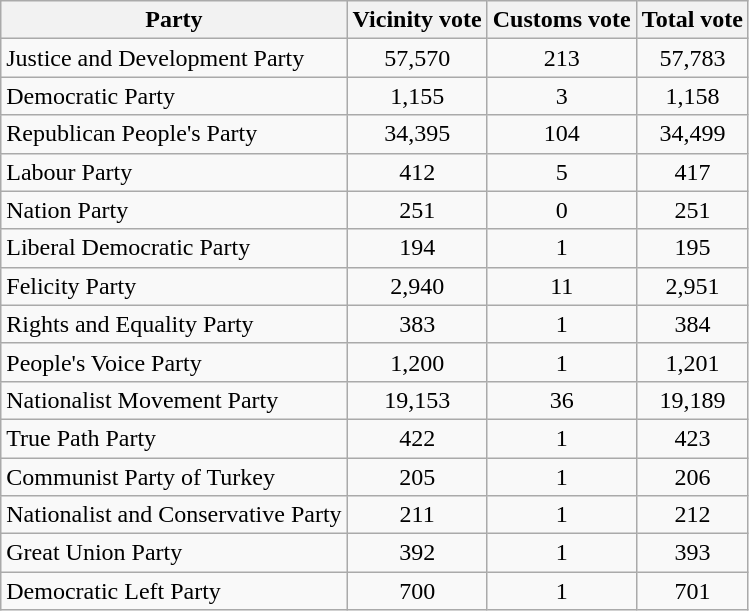<table class="wikitable sortable">
<tr>
<th style="text-align:center;">Party</th>
<th style="text-align:center;">Vicinity vote</th>
<th style="text-align:center;">Customs vote</th>
<th style="text-align:center;">Total vote</th>
</tr>
<tr>
<td>Justice and Development Party</td>
<td style="text-align:center;">57,570</td>
<td style="text-align:center;">213</td>
<td style="text-align:center;">57,783</td>
</tr>
<tr>
<td>Democratic Party</td>
<td style="text-align:center;">1,155</td>
<td style="text-align:center;">3</td>
<td style="text-align:center;">1,158</td>
</tr>
<tr>
<td>Republican People's Party</td>
<td style="text-align:center;">34,395</td>
<td style="text-align:center;">104</td>
<td style="text-align:center;">34,499</td>
</tr>
<tr>
<td>Labour Party</td>
<td style="text-align:center;">412</td>
<td style="text-align:center;">5</td>
<td style="text-align:center;">417</td>
</tr>
<tr>
<td>Nation Party</td>
<td style="text-align:center;">251</td>
<td style="text-align:center;">0</td>
<td style="text-align:center;">251</td>
</tr>
<tr>
<td>Liberal Democratic Party</td>
<td style="text-align:center;">194</td>
<td style="text-align:center;">1</td>
<td style="text-align:center;">195</td>
</tr>
<tr>
<td>Felicity Party</td>
<td style="text-align:center;">2,940</td>
<td style="text-align:center;">11</td>
<td style="text-align:center;">2,951</td>
</tr>
<tr>
<td>Rights and Equality Party</td>
<td style="text-align:center;">383</td>
<td style="text-align:center;">1</td>
<td style="text-align:center;">384</td>
</tr>
<tr>
<td>People's Voice Party</td>
<td style="text-align:center;">1,200</td>
<td style="text-align:center;">1</td>
<td style="text-align:center;">1,201</td>
</tr>
<tr>
<td>Nationalist Movement Party</td>
<td style="text-align:center;">19,153</td>
<td style="text-align:center;">36</td>
<td style="text-align:center;">19,189</td>
</tr>
<tr>
<td>True Path Party</td>
<td style="text-align:center;">422</td>
<td style="text-align:center;">1</td>
<td style="text-align:center;">423</td>
</tr>
<tr>
<td>Communist Party of Turkey</td>
<td style="text-align:center;">205</td>
<td style="text-align:center;">1</td>
<td style="text-align:center;">206</td>
</tr>
<tr>
<td>Nationalist and Conservative Party</td>
<td style="text-align:center;">211</td>
<td style="text-align:center;">1</td>
<td style="text-align:center;">212</td>
</tr>
<tr>
<td>Great Union Party</td>
<td style="text-align:center;">392</td>
<td style="text-align:center;">1</td>
<td style="text-align:center;">393</td>
</tr>
<tr>
<td>Democratic Left Party</td>
<td style="text-align:center;">700</td>
<td style="text-align:center;">1</td>
<td style="text-align:center;">701</td>
</tr>
</table>
